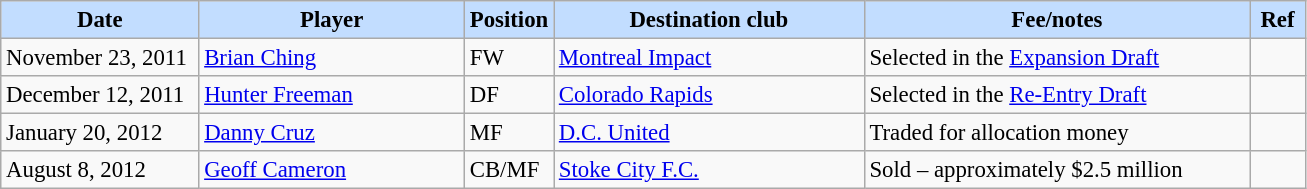<table class="wikitable" style="text-align:left; font-size:95%;">
<tr>
<th style="background:#c2ddff; width:125px;">Date</th>
<th style="background:#c2ddff; width:170px;">Player</th>
<th style="background:#c2ddff; width:50px;">Position</th>
<th style="background:#c2ddff; width:200px;">Destination club</th>
<th style="background:#c2ddff; width:250px;">Fee/notes</th>
<th style="background:#c2ddff; width:30px;">Ref</th>
</tr>
<tr>
<td>November 23, 2011</td>
<td> <a href='#'>Brian Ching</a></td>
<td>FW</td>
<td> <a href='#'>Montreal Impact</a></td>
<td>Selected in the <a href='#'>Expansion Draft</a></td>
<td></td>
</tr>
<tr>
<td>December 12, 2011</td>
<td> <a href='#'>Hunter Freeman</a></td>
<td>DF</td>
<td> <a href='#'>Colorado Rapids</a></td>
<td>Selected in the <a href='#'>Re-Entry Draft</a></td>
<td></td>
</tr>
<tr>
<td>January 20, 2012</td>
<td> <a href='#'>Danny Cruz</a></td>
<td>MF</td>
<td> <a href='#'>D.C. United</a></td>
<td>Traded for allocation money</td>
<td></td>
</tr>
<tr>
<td>August 8, 2012</td>
<td> <a href='#'>Geoff Cameron</a></td>
<td>CB/MF</td>
<td> <a href='#'>Stoke City F.C.</a></td>
<td>Sold – approximately $2.5 million</td>
<td></td>
</tr>
</table>
